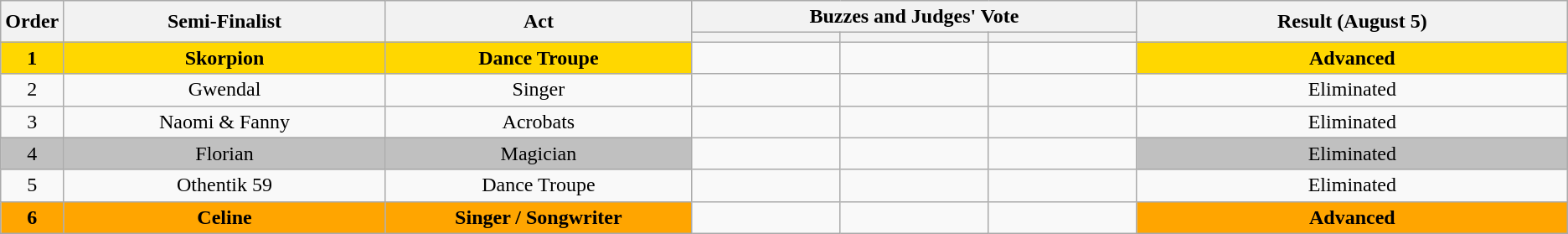<table class="wikitable plainrowheaders sortable" style="text-align:center">
<tr>
<th scope="col" rowspan="2" style="width:1em;">Order</th>
<th scope="col" rowspan="2" class="unsortable" style="width:17em;">Semi-Finalist</th>
<th scope="col" rowspan="2" class="unsortable" style="width:16em;">Act</th>
<th scope="col" colspan="3" class="unsortable" style="width:24em;">Buzzes and Judges' Vote</th>
<th scope="col" rowspan="2" style="width:23em;">Result (August 5)</th>
</tr>
<tr>
<th scope="col" class="unsortable" style="width:6em;"></th>
<th scope="col" class="unsortable" style="width:6em;"></th>
<th scope="col" class="unsortable" style="width:6em;"></th>
</tr>
<tr>
<td style="background:gold"><strong>1</strong></td>
<td style="background:gold"><strong>Skorpion</strong></td>
<td style="background:gold"><strong>Dance Troupe</strong></td>
<td></td>
<td></td>
<td></td>
<td style="background:gold"><strong>Advanced</strong></td>
</tr>
<tr>
<td>2</td>
<td>Gwendal</td>
<td>Singer</td>
<td style="text-align:center;"></td>
<td></td>
<td></td>
<td>Eliminated</td>
</tr>
<tr>
<td>3</td>
<td>Naomi & Fanny</td>
<td>Acrobats</td>
<td style="text-align:center;"></td>
<td></td>
<td></td>
<td>Eliminated</td>
</tr>
<tr>
<td style="background:silver;">4</td>
<td style="background:silver;">Florian</td>
<td style="background:silver;">Magician</td>
<td style="text-align: center;"></td>
<td></td>
<td></td>
<td style="background:silver;">Eliminated</td>
</tr>
<tr>
<td>5</td>
<td>Othentik 59</td>
<td>Dance Troupe</td>
<td style="text-align:center;"></td>
<td style="text-align:center;"></td>
<td style="text-align:center;"></td>
<td>Eliminated</td>
</tr>
<tr>
<td style="background:orange"><strong>6</strong></td>
<td style="background:orange"><strong>Celine</strong></td>
<td style="background:orange"><strong>Singer / Songwriter</strong></td>
<td></td>
<td style="text-align: center;"></td>
<td style="text-align: center;"></td>
<td style="background:orange"><strong>Advanced</strong></td>
</tr>
</table>
